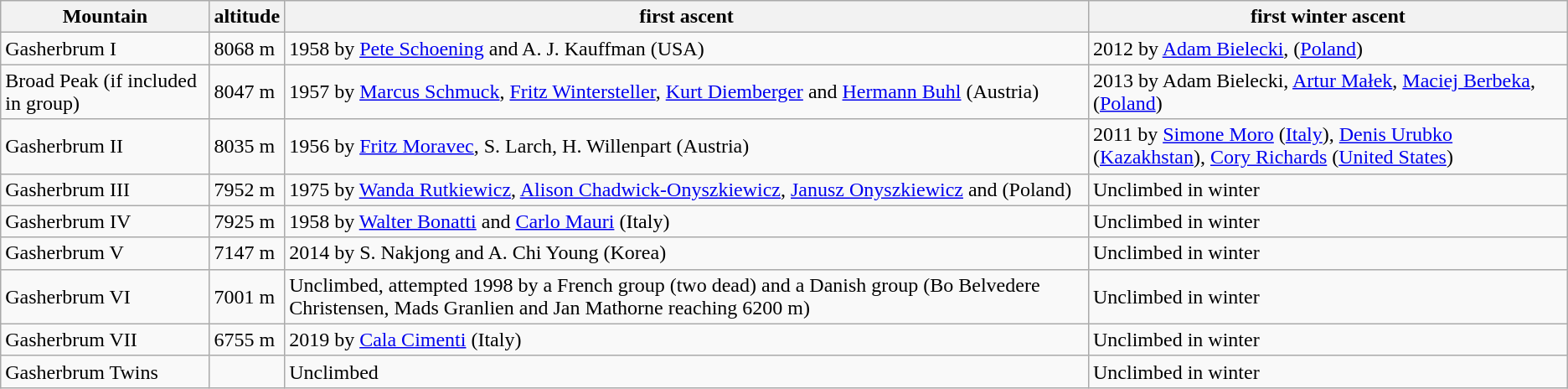<table class="wikitable">
<tr>
<th>Mountain</th>
<th>altitude</th>
<th>first ascent</th>
<th>first winter ascent</th>
</tr>
<tr>
<td>Gasherbrum I</td>
<td>8068 m</td>
<td>1958 by <a href='#'>Pete Schoening</a> and A. J. Kauffman (USA)</td>
<td>2012 by <a href='#'>Adam Bielecki</a>,  (<a href='#'>Poland</a>)</td>
</tr>
<tr>
<td>Broad Peak (if included in group)</td>
<td>8047 m</td>
<td>1957 by <a href='#'>Marcus Schmuck</a>, <a href='#'>Fritz Wintersteller</a>, <a href='#'>Kurt Diemberger</a> and <a href='#'>Hermann Buhl</a> (Austria)</td>
<td>2013 by Adam Bielecki, <a href='#'>Artur Małek</a>, <a href='#'>Maciej Berbeka</a>,  (<a href='#'>Poland</a>)</td>
</tr>
<tr>
<td>Gasherbrum II</td>
<td>8035 m</td>
<td>1956 by <a href='#'>Fritz Moravec</a>, S. Larch, H. Willenpart (Austria)</td>
<td>2011 by <a href='#'>Simone Moro</a> (<a href='#'>Italy</a>), <a href='#'>Denis Urubko</a> (<a href='#'>Kazakhstan</a>), <a href='#'>Cory Richards</a> (<a href='#'>United States</a>)</td>
</tr>
<tr>
<td>Gasherbrum III</td>
<td>7952 m</td>
<td>1975 by <a href='#'>Wanda Rutkiewicz</a>, <a href='#'>Alison Chadwick-Onyszkiewicz</a>, <a href='#'>Janusz Onyszkiewicz</a> and  (Poland)</td>
<td>Unclimbed in winter</td>
</tr>
<tr>
<td>Gasherbrum IV</td>
<td>7925 m</td>
<td>1958 by <a href='#'>Walter Bonatti</a> and <a href='#'>Carlo Mauri</a> (Italy)</td>
<td>Unclimbed in winter</td>
</tr>
<tr>
<td>Gasherbrum V</td>
<td>7147 m</td>
<td>2014 by S. Nakjong and A. Chi Young (Korea)</td>
<td>Unclimbed in winter</td>
</tr>
<tr>
<td>Gasherbrum VI</td>
<td>7001 m</td>
<td>Unclimbed, attempted 1998 by a French group (two dead) and a Danish group (Bo Belvedere Christensen, Mads Granlien and Jan Mathorne reaching 6200 m)</td>
<td>Unclimbed in winter</td>
</tr>
<tr>
<td>Gasherbrum VII</td>
<td>6755 m</td>
<td>2019 by <a href='#'>Cala Cimenti</a> (Italy)</td>
<td>Unclimbed in winter</td>
</tr>
<tr>
<td>Gasherbrum Twins</td>
<td></td>
<td>Unclimbed</td>
<td>Unclimbed in winter</td>
</tr>
</table>
